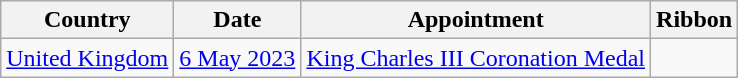<table class="wikitable sortable">
<tr>
<th>Country</th>
<th>Date</th>
<th>Appointment</th>
<th>Ribbon</th>
</tr>
<tr>
<td><a href='#'>United Kingdom</a></td>
<td><a href='#'>6 May 2023</a></td>
<td><a href='#'>King Charles III Coronation Medal</a></td>
<td></td>
</tr>
</table>
